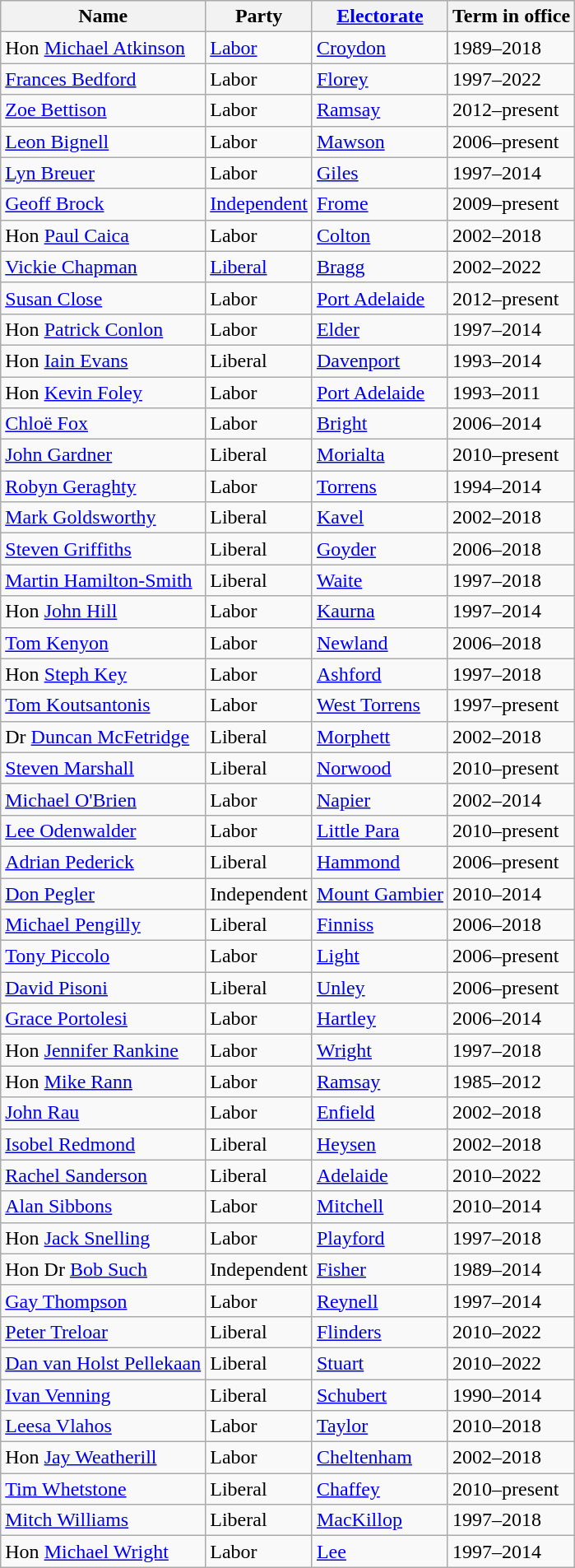<table class="wikitable sortable">
<tr>
<th>Name</th>
<th>Party</th>
<th><a href='#'>Electorate</a></th>
<th>Term in office</th>
</tr>
<tr>
<td>Hon <a href='#'>Michael Atkinson</a></td>
<td><a href='#'>Labor</a></td>
<td><a href='#'>Croydon</a></td>
<td>1989–2018</td>
</tr>
<tr>
<td><a href='#'>Frances Bedford</a></td>
<td>Labor</td>
<td><a href='#'>Florey</a></td>
<td>1997–2022</td>
</tr>
<tr>
<td><a href='#'>Zoe Bettison</a> </td>
<td>Labor</td>
<td><a href='#'>Ramsay</a></td>
<td>2012–present</td>
</tr>
<tr>
<td><a href='#'>Leon Bignell</a></td>
<td>Labor</td>
<td><a href='#'>Mawson</a></td>
<td>2006–present</td>
</tr>
<tr>
<td><a href='#'>Lyn Breuer</a></td>
<td>Labor</td>
<td><a href='#'>Giles</a></td>
<td>1997–2014</td>
</tr>
<tr>
<td><a href='#'>Geoff Brock</a></td>
<td><a href='#'>Independent</a></td>
<td><a href='#'>Frome</a></td>
<td>2009–present</td>
</tr>
<tr>
<td>Hon <a href='#'>Paul Caica</a></td>
<td>Labor</td>
<td><a href='#'>Colton</a></td>
<td>2002–2018</td>
</tr>
<tr>
<td><a href='#'>Vickie Chapman</a></td>
<td><a href='#'>Liberal</a></td>
<td><a href='#'>Bragg</a></td>
<td>2002–2022</td>
</tr>
<tr>
<td><a href='#'>Susan Close</a> </td>
<td>Labor</td>
<td><a href='#'>Port Adelaide</a></td>
<td>2012–present</td>
</tr>
<tr>
<td>Hon <a href='#'>Patrick Conlon</a></td>
<td>Labor</td>
<td><a href='#'>Elder</a></td>
<td>1997–2014</td>
</tr>
<tr>
<td>Hon <a href='#'>Iain Evans</a></td>
<td>Liberal</td>
<td><a href='#'>Davenport</a></td>
<td>1993–2014</td>
</tr>
<tr>
<td>Hon <a href='#'>Kevin Foley</a> </td>
<td>Labor</td>
<td><a href='#'>Port Adelaide</a></td>
<td>1993–2011</td>
</tr>
<tr>
<td><a href='#'>Chloë Fox</a></td>
<td>Labor</td>
<td><a href='#'>Bright</a></td>
<td>2006–2014</td>
</tr>
<tr>
<td><a href='#'>John Gardner</a></td>
<td>Liberal</td>
<td><a href='#'>Morialta</a></td>
<td>2010–present</td>
</tr>
<tr>
<td><a href='#'>Robyn Geraghty</a></td>
<td>Labor</td>
<td><a href='#'>Torrens</a></td>
<td>1994–2014</td>
</tr>
<tr>
<td><a href='#'>Mark Goldsworthy</a></td>
<td>Liberal</td>
<td><a href='#'>Kavel</a></td>
<td>2002–2018</td>
</tr>
<tr>
<td><a href='#'>Steven Griffiths</a></td>
<td>Liberal</td>
<td><a href='#'>Goyder</a></td>
<td>2006–2018</td>
</tr>
<tr>
<td><a href='#'>Martin Hamilton-Smith</a></td>
<td>Liberal</td>
<td><a href='#'>Waite</a></td>
<td>1997–2018</td>
</tr>
<tr>
<td>Hon <a href='#'>John Hill</a></td>
<td>Labor</td>
<td><a href='#'>Kaurna</a></td>
<td>1997–2014</td>
</tr>
<tr>
<td><a href='#'>Tom Kenyon</a></td>
<td>Labor</td>
<td><a href='#'>Newland</a></td>
<td>2006–2018</td>
</tr>
<tr>
<td>Hon <a href='#'>Steph Key</a></td>
<td>Labor</td>
<td><a href='#'>Ashford</a></td>
<td>1997–2018</td>
</tr>
<tr>
<td><a href='#'>Tom Koutsantonis</a></td>
<td>Labor</td>
<td><a href='#'>West Torrens</a></td>
<td>1997–present</td>
</tr>
<tr>
<td>Dr <a href='#'>Duncan McFetridge</a></td>
<td>Liberal</td>
<td><a href='#'>Morphett</a></td>
<td>2002–2018</td>
</tr>
<tr>
<td><a href='#'>Steven Marshall</a></td>
<td>Liberal</td>
<td><a href='#'>Norwood</a></td>
<td>2010–present</td>
</tr>
<tr>
<td><a href='#'>Michael O'Brien</a></td>
<td>Labor</td>
<td><a href='#'>Napier</a></td>
<td>2002–2014</td>
</tr>
<tr>
<td><a href='#'>Lee Odenwalder</a></td>
<td>Labor</td>
<td><a href='#'>Little Para</a></td>
<td>2010–present</td>
</tr>
<tr>
<td><a href='#'>Adrian Pederick</a></td>
<td>Liberal</td>
<td><a href='#'>Hammond</a></td>
<td>2006–present</td>
</tr>
<tr>
<td><a href='#'>Don Pegler</a></td>
<td>Independent</td>
<td><a href='#'>Mount Gambier</a></td>
<td>2010–2014</td>
</tr>
<tr>
<td><a href='#'>Michael Pengilly</a></td>
<td>Liberal</td>
<td><a href='#'>Finniss</a></td>
<td>2006–2018</td>
</tr>
<tr>
<td><a href='#'>Tony Piccolo</a></td>
<td>Labor</td>
<td><a href='#'>Light</a></td>
<td>2006–present</td>
</tr>
<tr>
<td><a href='#'>David Pisoni</a></td>
<td>Liberal</td>
<td><a href='#'>Unley</a></td>
<td>2006–present</td>
</tr>
<tr>
<td><a href='#'>Grace Portolesi</a></td>
<td>Labor</td>
<td><a href='#'>Hartley</a></td>
<td>2006–2014</td>
</tr>
<tr>
<td>Hon <a href='#'>Jennifer Rankine</a></td>
<td>Labor</td>
<td><a href='#'>Wright</a></td>
<td>1997–2018</td>
</tr>
<tr>
<td>Hon <a href='#'>Mike Rann</a> </td>
<td>Labor</td>
<td><a href='#'>Ramsay</a></td>
<td>1985–2012</td>
</tr>
<tr>
<td><a href='#'>John Rau</a></td>
<td>Labor</td>
<td><a href='#'>Enfield</a></td>
<td>2002–2018</td>
</tr>
<tr>
<td><a href='#'>Isobel Redmond</a></td>
<td>Liberal</td>
<td><a href='#'>Heysen</a></td>
<td>2002–2018</td>
</tr>
<tr>
<td><a href='#'>Rachel Sanderson</a></td>
<td>Liberal</td>
<td><a href='#'>Adelaide</a></td>
<td>2010–2022</td>
</tr>
<tr>
<td><a href='#'>Alan Sibbons</a></td>
<td>Labor</td>
<td><a href='#'>Mitchell</a></td>
<td>2010–2014</td>
</tr>
<tr>
<td>Hon <a href='#'>Jack Snelling</a></td>
<td>Labor</td>
<td><a href='#'>Playford</a></td>
<td>1997–2018</td>
</tr>
<tr>
<td>Hon Dr <a href='#'>Bob Such</a></td>
<td>Independent</td>
<td><a href='#'>Fisher</a></td>
<td>1989–2014</td>
</tr>
<tr>
<td><a href='#'>Gay Thompson</a></td>
<td>Labor</td>
<td><a href='#'>Reynell</a></td>
<td>1997–2014</td>
</tr>
<tr>
<td><a href='#'>Peter Treloar</a></td>
<td>Liberal</td>
<td><a href='#'>Flinders</a></td>
<td>2010–2022</td>
</tr>
<tr>
<td><a href='#'>Dan van Holst Pellekaan</a></td>
<td>Liberal</td>
<td><a href='#'>Stuart</a></td>
<td>2010–2022</td>
</tr>
<tr>
<td><a href='#'>Ivan Venning</a></td>
<td>Liberal</td>
<td><a href='#'>Schubert</a></td>
<td>1990–2014</td>
</tr>
<tr>
<td><a href='#'>Leesa Vlahos</a></td>
<td>Labor</td>
<td><a href='#'>Taylor</a></td>
<td>2010–2018</td>
</tr>
<tr>
<td>Hon <a href='#'>Jay Weatherill</a></td>
<td>Labor</td>
<td><a href='#'>Cheltenham</a></td>
<td>2002–2018</td>
</tr>
<tr>
<td><a href='#'>Tim Whetstone</a></td>
<td>Liberal</td>
<td><a href='#'>Chaffey</a></td>
<td>2010–present</td>
</tr>
<tr>
<td><a href='#'>Mitch Williams</a></td>
<td>Liberal</td>
<td><a href='#'>MacKillop</a></td>
<td>1997–2018</td>
</tr>
<tr>
<td>Hon <a href='#'>Michael Wright</a></td>
<td>Labor</td>
<td><a href='#'>Lee</a></td>
<td>1997–2014</td>
</tr>
</table>
